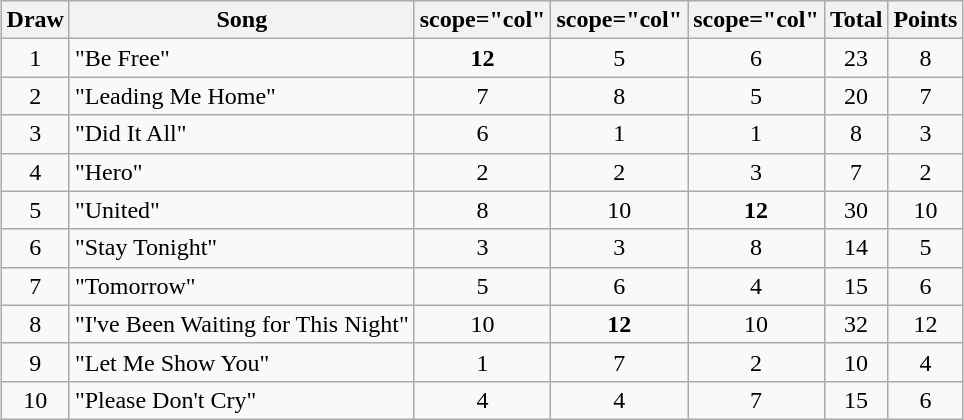<table class="wikitable collapsible" style="margin: 1em auto 1em auto; text-align:center;">
<tr>
<th>Draw</th>
<th>Song</th>
<th>scope="col" </th>
<th>scope="col" </th>
<th>scope="col" </th>
<th>Total</th>
<th>Points</th>
</tr>
<tr>
<td>1</td>
<td align="left">"Be Free"</td>
<td><strong>12</strong></td>
<td>5</td>
<td>6</td>
<td>23</td>
<td>8</td>
</tr>
<tr>
<td>2</td>
<td align="left">"Leading Me Home"</td>
<td>7</td>
<td>8</td>
<td>5</td>
<td>20</td>
<td>7</td>
</tr>
<tr>
<td>3</td>
<td align="left">"Did It All"</td>
<td>6</td>
<td>1</td>
<td>1</td>
<td>8</td>
<td>3</td>
</tr>
<tr>
<td>4</td>
<td align="left">"Hero"</td>
<td>2</td>
<td>2</td>
<td>3</td>
<td>7</td>
<td>2</td>
</tr>
<tr>
<td>5</td>
<td align="left">"United"</td>
<td>8</td>
<td>10</td>
<td><strong>12</strong></td>
<td>30</td>
<td>10</td>
</tr>
<tr>
<td>6</td>
<td align="left">"Stay Tonight"</td>
<td>3</td>
<td>3</td>
<td>8</td>
<td>14</td>
<td>5</td>
</tr>
<tr>
<td>7</td>
<td align="left">"Tomorrow"</td>
<td>5</td>
<td>6</td>
<td>4</td>
<td>15</td>
<td>6</td>
</tr>
<tr>
<td>8</td>
<td align="left">"I've Been Waiting for This Night"</td>
<td>10</td>
<td><strong>12</strong></td>
<td>10</td>
<td>32</td>
<td>12</td>
</tr>
<tr>
<td>9</td>
<td align="left">"Let Me Show You"</td>
<td>1</td>
<td>7</td>
<td>2</td>
<td>10</td>
<td>4</td>
</tr>
<tr>
<td>10</td>
<td align="left">"Please Don't Cry"</td>
<td>4</td>
<td>4</td>
<td>7</td>
<td>15</td>
<td>6</td>
</tr>
</table>
